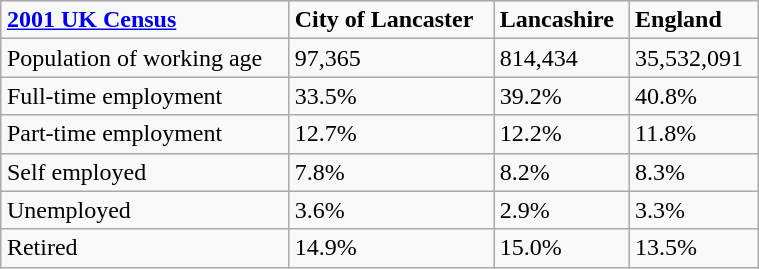<table class="wikitable" id="toc" style="float: right; margin-left: 1em; width: 40%;" cellspacing="5">
<tr>
<td><strong><a href='#'>2001 UK Census</a></strong></td>
<td><strong>City of Lancaster</strong></td>
<td><strong>Lancashire</strong></td>
<td><strong>England</strong></td>
</tr>
<tr>
<td>Population of working age</td>
<td>97,365</td>
<td>814,434</td>
<td>35,532,091</td>
</tr>
<tr>
<td>Full-time employment</td>
<td>33.5%</td>
<td>39.2%</td>
<td>40.8%</td>
</tr>
<tr>
<td>Part-time employment</td>
<td>12.7%</td>
<td>12.2%</td>
<td>11.8%</td>
</tr>
<tr>
<td>Self employed</td>
<td>7.8%</td>
<td>8.2%</td>
<td>8.3%</td>
</tr>
<tr>
<td>Unemployed</td>
<td>3.6%</td>
<td>2.9%</td>
<td>3.3%</td>
</tr>
<tr>
<td>Retired</td>
<td>14.9%</td>
<td>15.0%</td>
<td>13.5%</td>
</tr>
</table>
